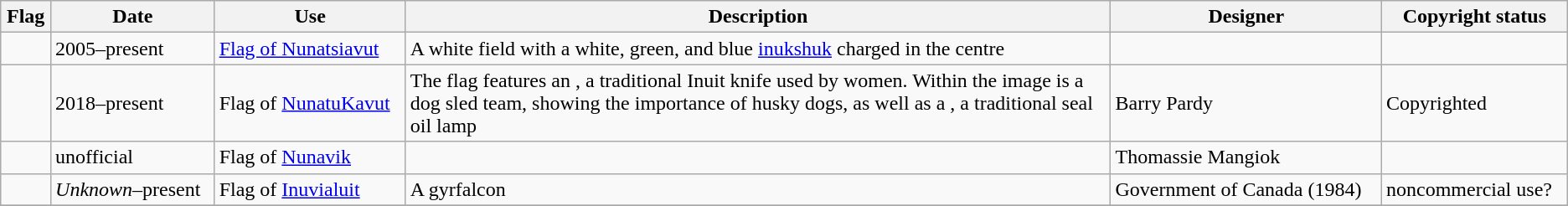<table class="wikitable">
<tr>
<th scope="col">Flag</th>
<th scope="col">Date</th>
<th scope="col">Use</th>
<th scope="col" style="width: 45%;">Description</th>
<th scope="col">Designer</th>
<th scope="col">Copyright status</th>
</tr>
<tr>
<td></td>
<td>2005–present</td>
<td><a href='#'>Flag of Nunatsiavut</a></td>
<td>A white field with a white, green, and blue <a href='#'>inukshuk</a> charged in the centre</td>
<td></td>
<td></td>
</tr>
<tr>
<td></td>
<td>2018–present</td>
<td>Flag of <a href='#'>NunatuKavut</a></td>
<td>The flag features an , a traditional Inuit knife used by women. Within the  image is a dog sled team, showing the importance of husky dogs, as well as a , a traditional seal oil lamp</td>
<td>Barry Pardy</td>
<td>Copyrighted</td>
</tr>
<tr>
<td></td>
<td>unofficial</td>
<td>Flag of <a href='#'>Nunavik</a></td>
<td></td>
<td>Thomassie Mangiok</td>
<td></td>
</tr>
<tr>
<td></td>
<td><em>Unknown</em>–present</td>
<td>Flag of <a href='#'>Inuvialuit</a></td>
<td>A gyrfalcon</td>
<td>Government of Canada (1984)</td>
<td>noncommercial use?</td>
</tr>
<tr>
</tr>
</table>
